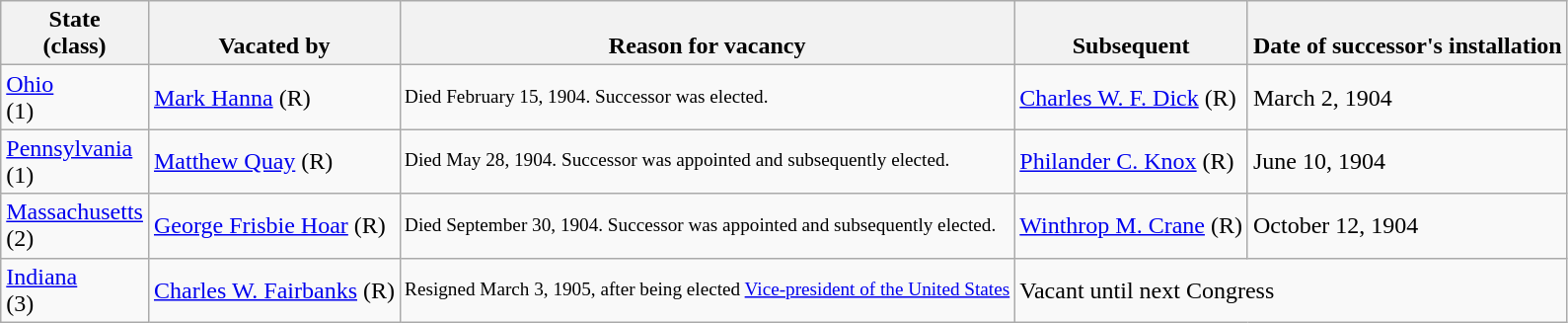<table class="wikitable sortable">
<tr valign=bottom>
<th>State<br>(class)</th>
<th>Vacated by</th>
<th>Reason for vacancy</th>
<th>Subsequent</th>
<th>Date of successor's installation</th>
</tr>
<tr>
<td><a href='#'>Ohio</a><br>(1)</td>
<td><a href='#'>Mark Hanna</a> (R)</td>
<td style="font-size:80%">Died February 15, 1904. Successor was elected.</td>
<td><a href='#'>Charles W. F. Dick</a> (R)</td>
<td>March 2, 1904</td>
</tr>
<tr>
<td><a href='#'>Pennsylvania</a><br>(1)</td>
<td><a href='#'>Matthew Quay</a> (R)</td>
<td style="font-size:80%">Died May 28, 1904. Successor was appointed and subsequently elected.</td>
<td><a href='#'>Philander C. Knox</a> (R)</td>
<td>June 10, 1904</td>
</tr>
<tr>
<td><a href='#'>Massachusetts</a><br>(2)</td>
<td><a href='#'>George Frisbie Hoar</a> (R)</td>
<td style="font-size:80%">Died September 30, 1904. Successor was appointed and subsequently elected.</td>
<td><a href='#'>Winthrop M. Crane</a> (R)</td>
<td>October 12, 1904</td>
</tr>
<tr>
<td><a href='#'>Indiana</a><br>(3)</td>
<td><a href='#'>Charles W. Fairbanks</a> (R)</td>
<td style="font-size:80%">Resigned March 3, 1905, after being elected <a href='#'>Vice-president of the United States</a></td>
<td colspan=2>Vacant until next Congress</td>
</tr>
</table>
